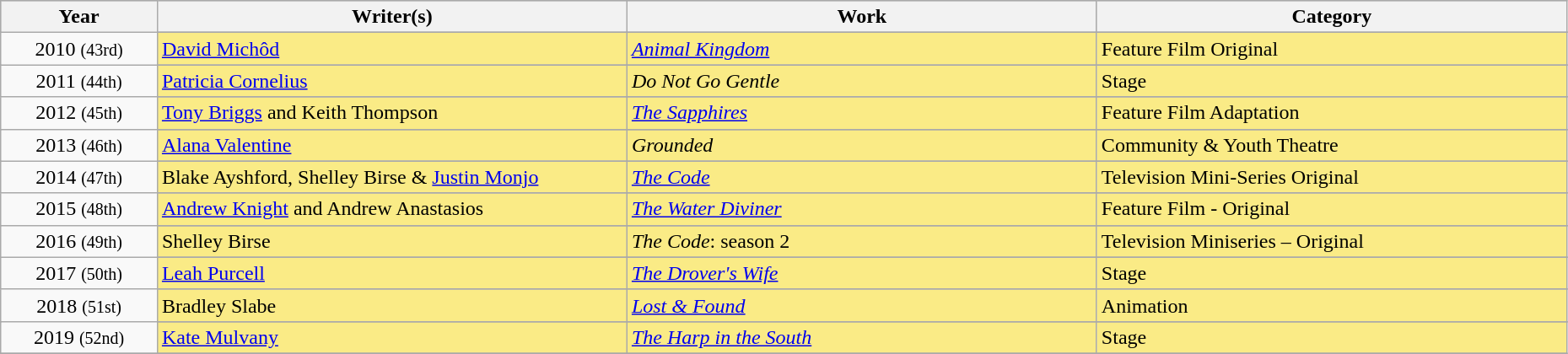<table class="wikitable" style="width:98%;">
<tr style="background:#bebebe;">
<th style="width:10%;">Year</th>
<th style="width:30%;">Writer(s)</th>
<th style="width:30%;">Work</th>
<th style="width:30%;">Category</th>
</tr>
<tr>
<td rowspan=2 style="text-align:center">2010 <small>(43rd)</small></td>
</tr>
<tr style="background:#FAEB86"|>
<td><a href='#'>David Michôd</a></td>
<td><em><a href='#'>Animal Kingdom</a></em></td>
<td>Feature Film Original</td>
</tr>
<tr>
<td rowspan=2 style="text-align:center">2011 <small>(44th)</small></td>
</tr>
<tr style="background:#FAEB86"|>
<td><a href='#'>Patricia Cornelius</a></td>
<td><em>Do Not Go Gentle</em></td>
<td>Stage</td>
</tr>
<tr>
<td rowspan=2 style="text-align:center">2012 <small>(45th)</small></td>
</tr>
<tr style="background:#FAEB86"|>
<td><a href='#'>Tony Briggs</a> and Keith Thompson</td>
<td><em><a href='#'>The Sapphires</a></em></td>
<td>Feature Film Adaptation</td>
</tr>
<tr>
<td rowspan=2 style="text-align:center">2013 <small>(46th)</small></td>
</tr>
<tr style="background:#FAEB86"|>
<td><a href='#'>Alana Valentine</a></td>
<td><em>Grounded</em></td>
<td>Community & Youth Theatre</td>
</tr>
<tr>
<td rowspan=2 style="text-align:center">2014 <small>(47th)</small></td>
</tr>
<tr style="background:#FAEB86"|>
<td>Blake Ayshford, Shelley Birse & <a href='#'>Justin Monjo</a></td>
<td><em><a href='#'>The Code</a></em></td>
<td>Television Mini-Series Original</td>
</tr>
<tr>
<td rowspan=2 style="text-align:center">2015 <small>(48th)</small></td>
</tr>
<tr style="background:#FAEB86"|>
<td><a href='#'>Andrew Knight</a> and Andrew Anastasios</td>
<td><em><a href='#'>The Water Diviner</a></em></td>
<td>Feature Film - Original</td>
</tr>
<tr>
<td rowspan=2 style="text-align:center">2016 <small>(49th)</small></td>
</tr>
<tr style="background:#FAEB86"|>
<td>Shelley Birse</td>
<td><em>The Code</em>: season 2</td>
<td>Television Miniseries – Original</td>
</tr>
<tr>
<td rowspan=2 style="text-align:center">2017 <small>(50th)</small></td>
</tr>
<tr style="background:#FAEB86"|>
<td><a href='#'>Leah Purcell</a></td>
<td><em><a href='#'>The Drover's Wife</a></em></td>
<td>Stage</td>
</tr>
<tr>
<td rowspan=2 style="text-align:center">2018 <small>(51st)</small></td>
</tr>
<tr style="background:#FAEB86"|>
<td>Bradley Slabe</td>
<td><em><a href='#'>Lost & Found</a></em></td>
<td>Animation</td>
</tr>
<tr>
<td rowspan=2 style="text-align:center">2019 <small>(52nd)</small></td>
</tr>
<tr style="background:#FAEB86"|>
<td><a href='#'>Kate Mulvany</a></td>
<td><em><a href='#'>The Harp in the South</a></em></td>
<td>Stage</td>
</tr>
<tr>
</tr>
</table>
